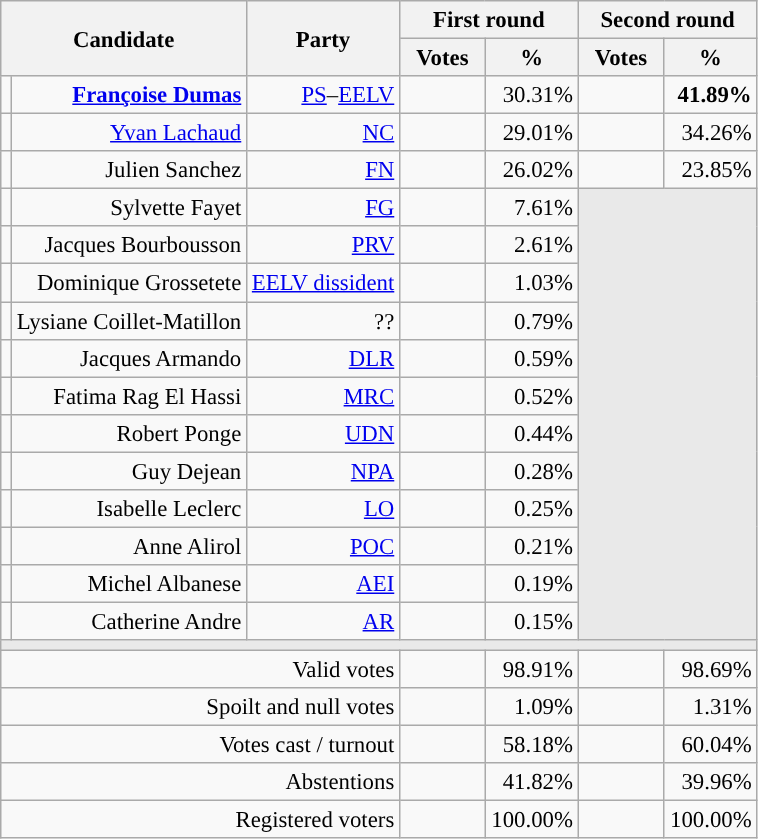<table class="wikitable" style="text-align:right;font-size:95%;">
<tr>
<th rowspan=2 colspan=2>Candidate</th>
<th rowspan=2 colspan=1>Party</th>
<th colspan=2>First round</th>
<th colspan=2>Second round</th>
</tr>
<tr>
<th style="width:50px;">Votes</th>
<th style="width:55px;">%</th>
<th style="width:50px;">Votes</th>
<th style="width:55px;">%</th>
</tr>
<tr>
<td style="color:inherit;background-color:"></td>
<td><strong><a href='#'>Françoise Dumas</a></strong></td>
<td><a href='#'>PS</a>–<a href='#'>EELV</a></td>
<td></td>
<td>30.31%</td>
<td><strong></strong></td>
<td><strong>41.89%</strong></td>
</tr>
<tr>
<td style="color:inherit;background-color:"></td>
<td><a href='#'>Yvan Lachaud</a></td>
<td><a href='#'>NC</a></td>
<td></td>
<td>29.01%</td>
<td></td>
<td>34.26%</td>
</tr>
<tr>
<td style="color:inherit;background-color:"></td>
<td>Julien Sanchez</td>
<td><a href='#'>FN</a></td>
<td></td>
<td>26.02%</td>
<td></td>
<td>23.85%</td>
</tr>
<tr>
<td style="color:inherit;background-color:"></td>
<td>Sylvette Fayet</td>
<td><a href='#'>FG</a></td>
<td></td>
<td>7.61%</td>
<td colspan=7 rowspan=12 style="background-color:#E9E9E9;"></td>
</tr>
<tr>
<td style="color:inherit;background-color:"></td>
<td>Jacques Bourbousson</td>
<td><a href='#'>PRV</a></td>
<td></td>
<td>2.61%</td>
</tr>
<tr>
<td style="color:inherit;background-color:"></td>
<td>Dominique Grossetete</td>
<td><a href='#'>EELV dissident</a></td>
<td></td>
<td>1.03%</td>
</tr>
<tr>
<td style="background-color:;"></td>
<td>Lysiane Coillet-Matillon</td>
<td>??</td>
<td></td>
<td>0.79%</td>
</tr>
<tr>
<td style="color:inherit;background-color:"></td>
<td>Jacques Armando</td>
<td><a href='#'>DLR</a></td>
<td></td>
<td>0.59%</td>
</tr>
<tr>
<td style="color:inherit;background-color:"></td>
<td>Fatima Rag El Hassi</td>
<td><a href='#'>MRC</a></td>
<td></td>
<td>0.52%</td>
</tr>
<tr>
<td style="color:inherit;background-color:"></td>
<td>Robert Ponge</td>
<td><a href='#'>UDN</a></td>
<td></td>
<td>0.44%</td>
</tr>
<tr>
<td style="color:inherit;background-color:"></td>
<td>Guy Dejean</td>
<td><a href='#'>NPA</a></td>
<td></td>
<td>0.28%</td>
</tr>
<tr>
<td style="color:inherit;background-color:"></td>
<td>Isabelle Leclerc</td>
<td><a href='#'>LO</a></td>
<td></td>
<td>0.25%</td>
</tr>
<tr>
<td style="color:inherit;background-color:"></td>
<td>Anne Alirol</td>
<td><a href='#'>POC</a></td>
<td></td>
<td>0.21%</td>
</tr>
<tr>
<td style="color:inherit;background-color:"></td>
<td>Michel Albanese</td>
<td><a href='#'>AEI</a></td>
<td></td>
<td>0.19%</td>
</tr>
<tr>
<td style="color:inherit;background-color:"></td>
<td>Catherine Andre</td>
<td><a href='#'>AR</a></td>
<td></td>
<td>0.15%</td>
</tr>
<tr>
<td colspan=7 style="background-color:#E9E9E9;"></td>
</tr>
<tr>
<td colspan=3>Valid votes</td>
<td></td>
<td>98.91%</td>
<td></td>
<td>98.69%</td>
</tr>
<tr>
<td colspan=3>Spoilt and null votes</td>
<td></td>
<td>1.09%</td>
<td></td>
<td>1.31%</td>
</tr>
<tr>
<td colspan=3>Votes cast / turnout</td>
<td></td>
<td>58.18%</td>
<td></td>
<td>60.04%</td>
</tr>
<tr>
<td colspan=3>Abstentions</td>
<td></td>
<td>41.82%</td>
<td></td>
<td>39.96%</td>
</tr>
<tr>
<td colspan=3>Registered voters</td>
<td></td>
<td>100.00%</td>
<td></td>
<td>100.00%</td>
</tr>
</table>
